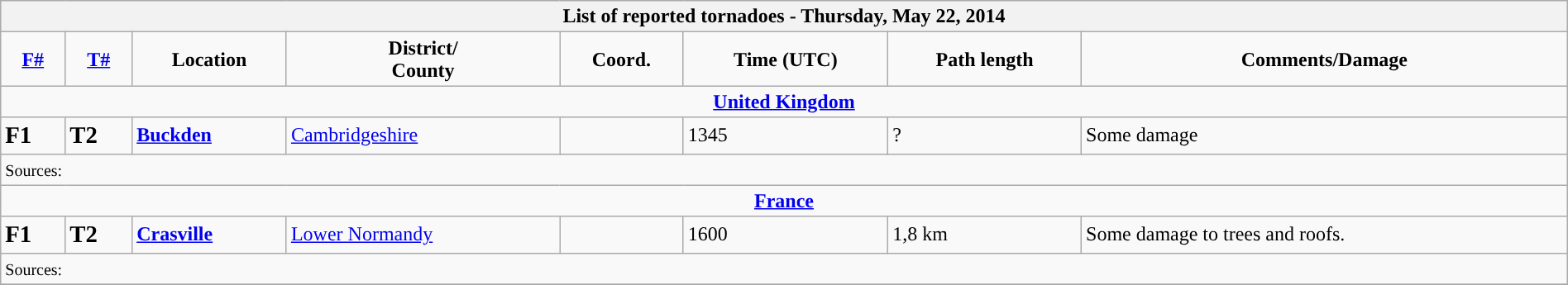<table class="wikitable collapsible" width="100%">
<tr>
<th colspan="8">List of reported tornadoes - Thursday, May 22, 2014</th>
</tr>
<tr>
<td style="text-align: center;"><strong><a href='#'>F#</a></strong></td>
<td style="text-align: center;"><strong><a href='#'>T#</a></strong></td>
<td style="text-align: center;"><strong>Location</strong></td>
<td style="text-align: center;"><strong>District/<br>County</strong></td>
<td style="text-align: center;"><strong>Coord.</strong></td>
<td style="text-align: center;"><strong>Time (UTC)</strong></td>
<td style="text-align: center;"><strong>Path length</strong></td>
<td style="text-align: center;"><strong>Comments/Damage</strong></td>
</tr>
<tr>
<td colspan="8" align=center><strong><a href='#'>United Kingdom</a></strong></td>
</tr>
<tr>
<td><big><strong>F1</strong></big></td>
<td><big><strong>T2</strong></big></td>
<td><strong><a href='#'>Buckden</a></strong></td>
<td><a href='#'>Cambridgeshire</a></td>
<td></td>
<td>1345</td>
<td>?</td>
<td>Some damage</td>
</tr>
<tr>
<td colspan="8"><small>Sources:</small></td>
</tr>
<tr>
<td colspan="8" align=center><strong><a href='#'>France</a></strong></td>
</tr>
<tr>
<td><big><strong>F1</strong></big></td>
<td><big><strong>T2</strong></big></td>
<td><strong><a href='#'>Crasville</a></strong></td>
<td><a href='#'>Lower Normandy</a></td>
<td></td>
<td>1600</td>
<td>1,8 km</td>
<td>Some damage to trees and roofs.</td>
</tr>
<tr>
<td colspan="8"><small>Sources:</small></td>
</tr>
<tr>
</tr>
</table>
